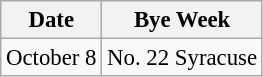<table class="wikitable" style="font-size:95%;">
<tr>
<th>Date</th>
<th colspan="3">Bye Week</th>
</tr>
<tr>
<td>October 8</td>
<td>No. 22 Syracuse</td>
</tr>
</table>
